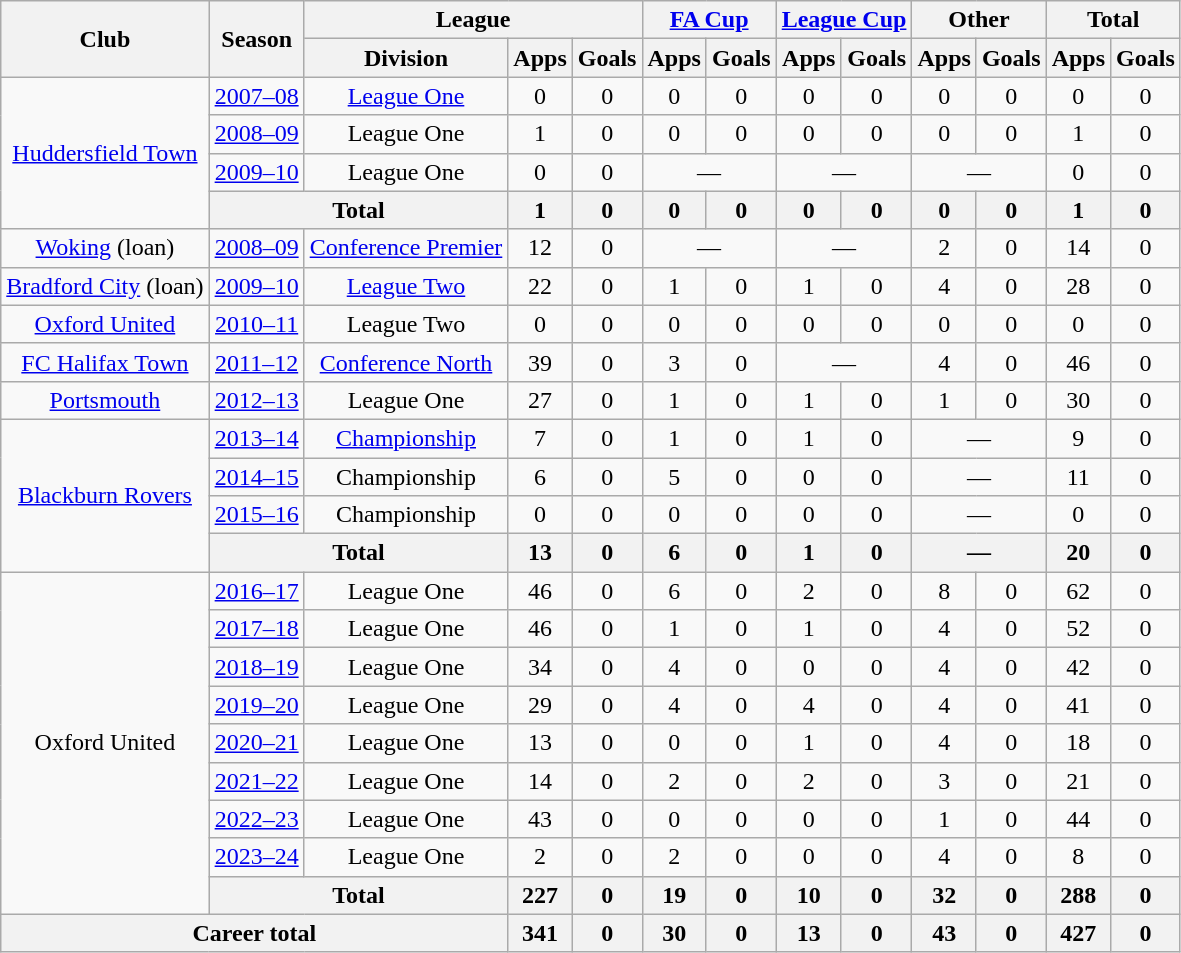<table class=wikitable style=text-align:center>
<tr>
<th rowspan=2>Club</th>
<th rowspan=2>Season</th>
<th colspan=3>League</th>
<th colspan=2><a href='#'>FA Cup</a></th>
<th colspan=2><a href='#'>League Cup</a></th>
<th colspan=2>Other</th>
<th colspan=2>Total</th>
</tr>
<tr>
<th>Division</th>
<th>Apps</th>
<th>Goals</th>
<th>Apps</th>
<th>Goals</th>
<th>Apps</th>
<th>Goals</th>
<th>Apps</th>
<th>Goals</th>
<th>Apps</th>
<th>Goals</th>
</tr>
<tr>
<td rowspan=4><a href='#'>Huddersfield Town</a></td>
<td><a href='#'>2007–08</a></td>
<td><a href='#'>League One</a></td>
<td>0</td>
<td>0</td>
<td>0</td>
<td>0</td>
<td>0</td>
<td>0</td>
<td>0</td>
<td>0</td>
<td>0</td>
<td>0</td>
</tr>
<tr>
<td><a href='#'>2008–09</a></td>
<td>League One</td>
<td>1</td>
<td>0</td>
<td>0</td>
<td>0</td>
<td>0</td>
<td>0</td>
<td>0</td>
<td>0</td>
<td>1</td>
<td>0</td>
</tr>
<tr>
<td><a href='#'>2009–10</a></td>
<td>League One</td>
<td>0</td>
<td>0</td>
<td colspan=2>—</td>
<td colspan=2>—</td>
<td colspan=2>—</td>
<td>0</td>
<td>0</td>
</tr>
<tr>
<th colspan=2>Total</th>
<th>1</th>
<th>0</th>
<th>0</th>
<th>0</th>
<th>0</th>
<th>0</th>
<th>0</th>
<th>0</th>
<th>1</th>
<th>0</th>
</tr>
<tr>
<td><a href='#'>Woking</a> (loan)</td>
<td><a href='#'>2008–09</a></td>
<td><a href='#'>Conference Premier</a></td>
<td>12</td>
<td>0</td>
<td colspan=2>—</td>
<td colspan=2>—</td>
<td>2</td>
<td>0</td>
<td>14</td>
<td>0</td>
</tr>
<tr>
<td><a href='#'>Bradford City</a> (loan)</td>
<td><a href='#'>2009–10</a></td>
<td><a href='#'>League Two</a></td>
<td>22</td>
<td>0</td>
<td>1</td>
<td>0</td>
<td>1</td>
<td>0</td>
<td>4</td>
<td>0</td>
<td>28</td>
<td>0</td>
</tr>
<tr>
<td><a href='#'>Oxford United</a></td>
<td><a href='#'>2010–11</a></td>
<td>League Two</td>
<td>0</td>
<td>0</td>
<td>0</td>
<td>0</td>
<td>0</td>
<td>0</td>
<td>0</td>
<td>0</td>
<td>0</td>
<td>0</td>
</tr>
<tr>
<td><a href='#'>FC Halifax Town</a></td>
<td><a href='#'>2011–12</a></td>
<td><a href='#'>Conference North</a></td>
<td>39</td>
<td>0</td>
<td>3</td>
<td>0</td>
<td colspan=2>—</td>
<td>4</td>
<td>0</td>
<td>46</td>
<td>0</td>
</tr>
<tr>
<td><a href='#'>Portsmouth</a></td>
<td><a href='#'>2012–13</a></td>
<td>League One</td>
<td>27</td>
<td>0</td>
<td>1</td>
<td>0</td>
<td>1</td>
<td>0</td>
<td>1</td>
<td>0</td>
<td>30</td>
<td>0</td>
</tr>
<tr>
<td rowspan=4><a href='#'>Blackburn Rovers</a></td>
<td><a href='#'>2013–14</a></td>
<td><a href='#'>Championship</a></td>
<td>7</td>
<td>0</td>
<td>1</td>
<td>0</td>
<td>1</td>
<td>0</td>
<td colspan=2>—</td>
<td>9</td>
<td>0</td>
</tr>
<tr>
<td><a href='#'>2014–15</a></td>
<td>Championship</td>
<td>6</td>
<td>0</td>
<td>5</td>
<td>0</td>
<td>0</td>
<td>0</td>
<td colspan=2>—</td>
<td>11</td>
<td>0</td>
</tr>
<tr>
<td><a href='#'>2015–16</a></td>
<td>Championship</td>
<td>0</td>
<td>0</td>
<td>0</td>
<td>0</td>
<td>0</td>
<td>0</td>
<td colspan=2>—</td>
<td>0</td>
<td>0</td>
</tr>
<tr>
<th colspan=2>Total</th>
<th>13</th>
<th>0</th>
<th>6</th>
<th>0</th>
<th>1</th>
<th>0</th>
<th colspan=2>—</th>
<th>20</th>
<th>0</th>
</tr>
<tr>
<td rowspan=9>Oxford United</td>
<td><a href='#'>2016–17</a></td>
<td>League One</td>
<td>46</td>
<td>0</td>
<td>6</td>
<td>0</td>
<td>2</td>
<td>0</td>
<td>8</td>
<td>0</td>
<td>62</td>
<td>0</td>
</tr>
<tr>
<td><a href='#'>2017–18</a></td>
<td>League One</td>
<td>46</td>
<td>0</td>
<td>1</td>
<td>0</td>
<td>1</td>
<td>0</td>
<td>4</td>
<td>0</td>
<td>52</td>
<td>0</td>
</tr>
<tr>
<td><a href='#'>2018–19</a></td>
<td>League One</td>
<td>34</td>
<td>0</td>
<td>4</td>
<td>0</td>
<td>0</td>
<td>0</td>
<td>4</td>
<td>0</td>
<td>42</td>
<td>0</td>
</tr>
<tr>
<td><a href='#'>2019–20</a></td>
<td>League One</td>
<td>29</td>
<td>0</td>
<td>4</td>
<td>0</td>
<td>4</td>
<td>0</td>
<td>4</td>
<td>0</td>
<td>41</td>
<td>0</td>
</tr>
<tr>
<td><a href='#'>2020–21</a></td>
<td>League One</td>
<td>13</td>
<td>0</td>
<td>0</td>
<td>0</td>
<td>1</td>
<td>0</td>
<td>4</td>
<td>0</td>
<td>18</td>
<td>0</td>
</tr>
<tr>
<td><a href='#'>2021–22</a></td>
<td>League One</td>
<td>14</td>
<td>0</td>
<td>2</td>
<td>0</td>
<td>2</td>
<td>0</td>
<td>3</td>
<td>0</td>
<td>21</td>
<td>0</td>
</tr>
<tr>
<td><a href='#'>2022–23</a></td>
<td>League One</td>
<td>43</td>
<td>0</td>
<td>0</td>
<td>0</td>
<td>0</td>
<td>0</td>
<td>1</td>
<td>0</td>
<td>44</td>
<td>0</td>
</tr>
<tr>
<td><a href='#'>2023–24</a></td>
<td>League One</td>
<td>2</td>
<td>0</td>
<td>2</td>
<td>0</td>
<td>0</td>
<td>0</td>
<td>4</td>
<td>0</td>
<td>8</td>
<td>0</td>
</tr>
<tr>
<th colspan=2>Total</th>
<th>227</th>
<th>0</th>
<th>19</th>
<th>0</th>
<th>10</th>
<th>0</th>
<th>32</th>
<th>0</th>
<th>288</th>
<th>0</th>
</tr>
<tr>
<th colspan=3>Career total</th>
<th>341</th>
<th>0</th>
<th>30</th>
<th>0</th>
<th>13</th>
<th>0</th>
<th>43</th>
<th>0</th>
<th>427</th>
<th>0</th>
</tr>
</table>
